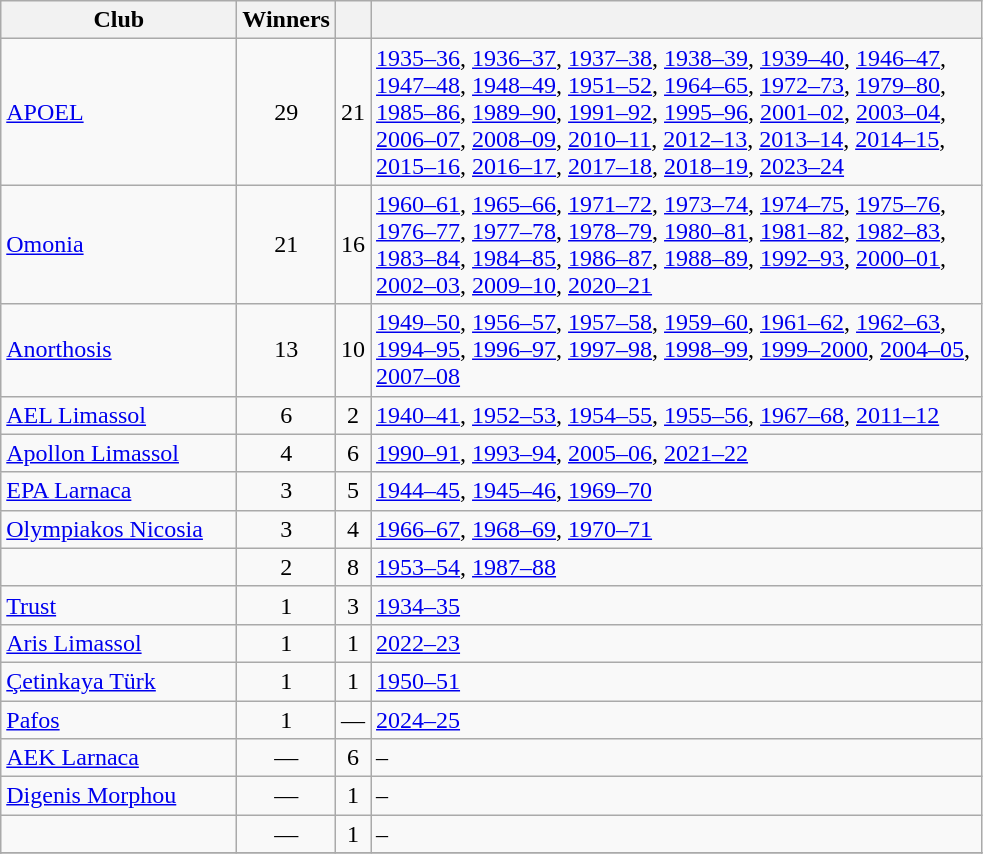<table class="wikitable sortable">
<tr>
<th width="150">Club</th>
<th width="3">Winners</th>
<th width="3"></th>
<th width="400"></th>
</tr>
<tr>
<td><a href='#'>APOEL</a></td>
<td style="text-align:center;">29</td>
<td style="text-align:center;">21</td>
<td><a href='#'>1935–36</a>, <a href='#'>1936–37</a>, <a href='#'>1937–38</a>, <a href='#'>1938–39</a>, <a href='#'>1939–40</a>, <a href='#'>1946–47</a>, <a href='#'>1947–48</a>, <a href='#'>1948–49</a>, <a href='#'>1951–52</a>, <a href='#'>1964–65</a>, <a href='#'>1972–73</a>, <a href='#'>1979–80</a>, <a href='#'>1985–86</a>, <a href='#'>1989–90</a>, <a href='#'>1991–92</a>, <a href='#'>1995–96</a>, <a href='#'>2001–02</a>, <a href='#'>2003–04</a>, <a href='#'>2006–07</a>, <a href='#'>2008–09</a>, <a href='#'>2010–11</a>, <a href='#'>2012–13</a>, <a href='#'>2013–14</a>, <a href='#'>2014–15</a>, <a href='#'>2015–16</a>, <a href='#'>2016–17</a>, <a href='#'>2017–18</a>, <a href='#'>2018–19</a>, <a href='#'>2023–24</a></td>
</tr>
<tr>
<td><a href='#'>Omonia</a></td>
<td style="text-align:center;">21</td>
<td style="text-align:center;">16</td>
<td><a href='#'>1960–61</a>, <a href='#'>1965–66</a>, <a href='#'>1971–72</a>, <a href='#'>1973–74</a>, <a href='#'>1974–75</a>, <a href='#'>1975–76</a>, <a href='#'>1976–77</a>, <a href='#'>1977–78</a>, <a href='#'>1978–79</a>, <a href='#'>1980–81</a>, <a href='#'>1981–82</a>, <a href='#'>1982–83</a>, <a href='#'>1983–84</a>, <a href='#'>1984–85</a>, <a href='#'>1986–87</a>, <a href='#'>1988–89</a>, <a href='#'>1992–93</a>, <a href='#'>2000–01</a>, <a href='#'>2002–03</a>, <a href='#'>2009–10</a>, <a href='#'>2020–21</a></td>
</tr>
<tr>
<td><a href='#'>Anorthosis</a></td>
<td style="text-align:center;">13</td>
<td style="text-align:center;">10</td>
<td><a href='#'>1949–50</a>, <a href='#'>1956–57</a>, <a href='#'>1957–58</a>, <a href='#'>1959–60</a>, <a href='#'>1961–62</a>, <a href='#'>1962–63</a>, <a href='#'>1994–95</a>, <a href='#'>1996–97</a>, <a href='#'>1997–98</a>, <a href='#'>1998–99</a>, <a href='#'>1999–2000</a>, <a href='#'>2004–05</a>, <a href='#'>2007–08</a></td>
</tr>
<tr>
<td><a href='#'>AEL Limassol</a></td>
<td style="text-align:center;">6</td>
<td style="text-align:center;">2</td>
<td><a href='#'>1940–41</a>, <a href='#'>1952–53</a>, <a href='#'>1954–55</a>, <a href='#'>1955–56</a>, <a href='#'>1967–68</a>, <a href='#'>2011–12</a></td>
</tr>
<tr>
<td><a href='#'>Apollon Limassol</a></td>
<td style="text-align:center;">4</td>
<td style="text-align:center;">6</td>
<td><a href='#'>1990–91</a>, <a href='#'>1993–94</a>, <a href='#'>2005–06</a>, <a href='#'>2021–22</a></td>
</tr>
<tr>
<td><a href='#'>EPA Larnaca</a></td>
<td style="text-align:center;">3</td>
<td style="text-align:center;">5</td>
<td><a href='#'>1944–45</a>, <a href='#'>1945–46</a>, <a href='#'>1969–70</a></td>
</tr>
<tr>
<td><a href='#'>Olympiakos Nicosia</a></td>
<td style="text-align:center;">3</td>
<td style="text-align:center;">4</td>
<td><a href='#'>1966–67</a>, <a href='#'>1968–69</a>, <a href='#'>1970–71</a></td>
</tr>
<tr>
<td></td>
<td style="text-align:center;">2</td>
<td style="text-align:center;">8</td>
<td><a href='#'>1953–54</a>, <a href='#'>1987–88</a></td>
</tr>
<tr>
<td><a href='#'>Trust</a></td>
<td style="text-align:center;">1</td>
<td style="text-align:center;">3</td>
<td><a href='#'>1934–35</a></td>
</tr>
<tr>
<td><a href='#'>Aris Limassol</a></td>
<td style="text-align:center;">1</td>
<td style="text-align:center;">1</td>
<td><a href='#'>2022–23</a></td>
</tr>
<tr>
<td><a href='#'>Çetinkaya Türk</a></td>
<td style="text-align:center;">1</td>
<td style="text-align:center;">1</td>
<td><a href='#'>1950–51</a></td>
</tr>
<tr>
<td><a href='#'>Pafos</a></td>
<td style="text-align:center;">1</td>
<td style="text-align:center;">—</td>
<td><a href='#'>2024–25</a></td>
</tr>
<tr>
<td><a href='#'>AEK Larnaca</a></td>
<td style="text-align:center;">—</td>
<td style="text-align:center;">6</td>
<td>–</td>
</tr>
<tr>
<td><a href='#'>Digenis Morphou</a></td>
<td style="text-align:center;">—</td>
<td style="text-align:center;">1</td>
<td>–</td>
</tr>
<tr>
<td></td>
<td style="text-align:center;">—</td>
<td style="text-align:center;">1</td>
<td>–</td>
</tr>
<tr>
</tr>
<tr>
</tr>
</table>
